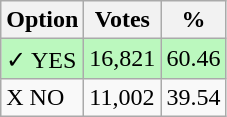<table class="wikitable">
<tr>
<th>Option</th>
<th>Votes</th>
<th>%</th>
</tr>
<tr>
<td style=background:#bbf8be>✓ YES</td>
<td style=background:#bbf8be>16,821</td>
<td style=background:#bbf8be>60.46</td>
</tr>
<tr>
<td>X NO</td>
<td>11,002</td>
<td>39.54</td>
</tr>
</table>
